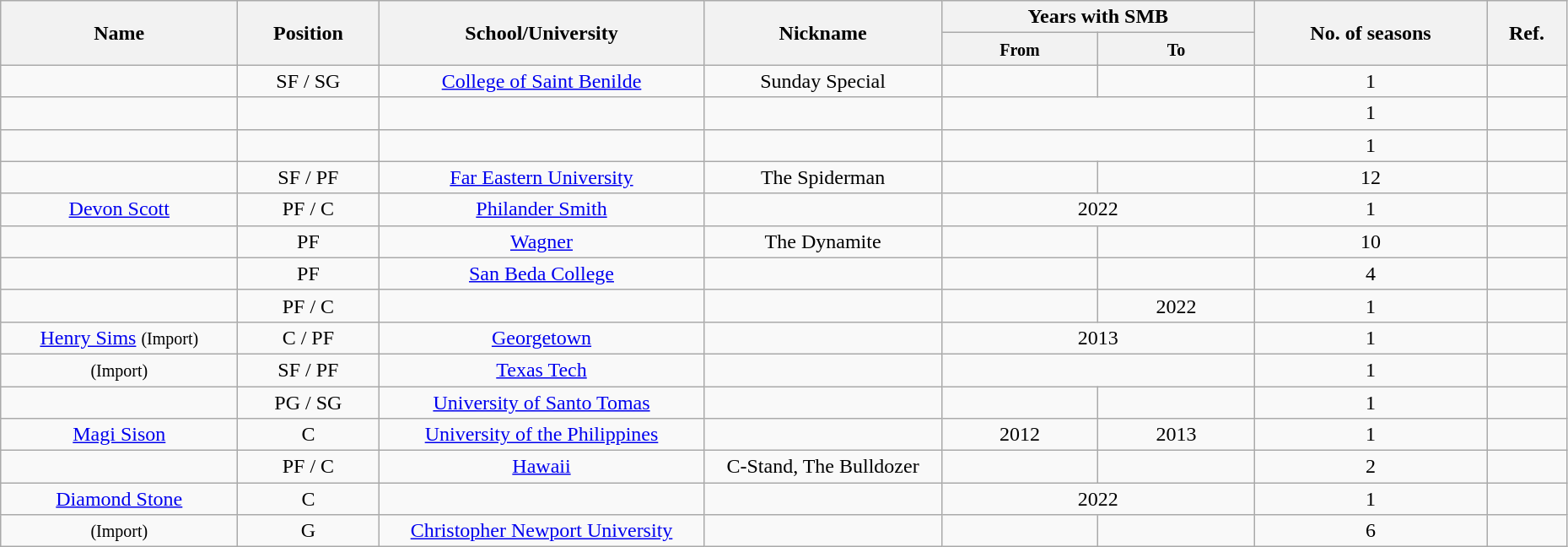<table class="wikitable sortable" style="text-align:center" width="98%">
<tr>
<th style="width:180px;" rowspan="2">Name</th>
<th rowspan="2">Position</th>
<th style="width:250px;" rowspan="2">School/University</th>
<th style="width:180px;" rowspan="2">Nickname</th>
<th style="width:180px; text-align:center;" colspan="2">Years with SMB</th>
<th rowspan="2">No. of seasons</th>
<th rowspan="2"; class=unsortable>Ref.</th>
</tr>
<tr>
<th style="width:10%; text-align:center;"><small>From</small></th>
<th style="width:10%; text-align:center;"><small>To</small></th>
</tr>
<tr>
<td></td>
<td>SF / SG</td>
<td><a href='#'>College of Saint Benilde</a></td>
<td>Sunday Special</td>
<td></td>
<td></td>
<td>1</td>
<td></td>
</tr>
<tr>
<td></td>
<td></td>
<td></td>
<td></td>
<td colspan="2"></td>
<td>1</td>
<td></td>
</tr>
<tr>
<td></td>
<td></td>
<td></td>
<td></td>
<td colspan="2"></td>
<td>1</td>
<td></td>
</tr>
<tr>
<td></td>
<td>SF / PF</td>
<td><a href='#'>Far Eastern University</a></td>
<td>The Spiderman</td>
<td></td>
<td></td>
<td>12</td>
<td></td>
</tr>
<tr>
<td><a href='#'>Devon Scott</a></td>
<td>PF / C</td>
<td><a href='#'>Philander Smith</a></td>
<td></td>
<td colspan="2">2022</td>
<td>1</td>
<td></td>
</tr>
<tr>
<td></td>
<td>PF</td>
<td><a href='#'>Wagner</a></td>
<td>The Dynamite</td>
<td></td>
<td></td>
<td>10</td>
<td></td>
</tr>
<tr>
<td></td>
<td>PF</td>
<td><a href='#'>San Beda College</a></td>
<td></td>
<td></td>
<td></td>
<td>4</td>
<td></td>
</tr>
<tr>
<td></td>
<td>PF / C</td>
<td></td>
<td></td>
<td></td>
<td>2022</td>
<td>1</td>
<td></td>
</tr>
<tr>
<td><a href='#'>Henry Sims</a> <small>(Import)</small></td>
<td>C / PF</td>
<td><a href='#'>Georgetown</a></td>
<td></td>
<td colspan="2">2013</td>
<td>1</td>
<td></td>
</tr>
<tr>
<td> <small>(Import)</small></td>
<td>SF / PF</td>
<td><a href='#'>Texas Tech</a></td>
<td></td>
<td colspan="2"></td>
<td>1</td>
<td></td>
</tr>
<tr>
<td></td>
<td>PG / SG</td>
<td><a href='#'>University of Santo Tomas</a></td>
<td></td>
<td></td>
<td></td>
<td>1</td>
<td></td>
</tr>
<tr>
<td><a href='#'>Magi Sison</a></td>
<td>C</td>
<td><a href='#'>University of the Philippines</a></td>
<td></td>
<td>2012</td>
<td>2013</td>
<td>1</td>
<td></td>
</tr>
<tr>
<td></td>
<td>PF / C</td>
<td><a href='#'>Hawaii</a></td>
<td>C-Stand, The Bulldozer</td>
<td></td>
<td></td>
<td>2</td>
<td></td>
</tr>
<tr>
<td><a href='#'>Diamond Stone</a></td>
<td>C</td>
<td></td>
<td></td>
<td colspan="2">2022</td>
<td>1</td>
<td></td>
</tr>
<tr>
<td> <small>(Import)</small></td>
<td>G</td>
<td><a href='#'>Christopher Newport University</a></td>
<td></td>
<td></td>
<td></td>
<td>6</td>
<td></td>
</tr>
</table>
